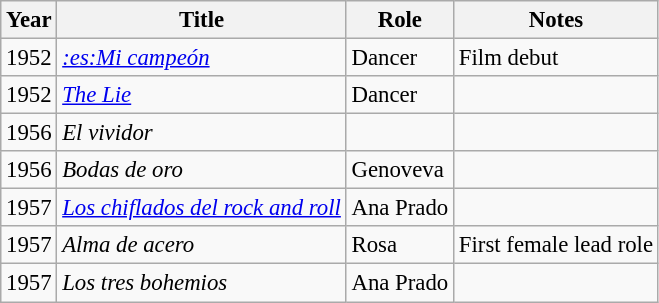<table class="wikitable" style="font-size: 95%;">
<tr>
<th>Year</th>
<th>Title</th>
<th>Role</th>
<th>Notes</th>
</tr>
<tr>
<td>1952</td>
<td><em><a href='#'>:es:Mi campeón</a></em></td>
<td>Dancer</td>
<td>Film debut</td>
</tr>
<tr>
<td>1952</td>
<td><em><a href='#'>The Lie</a></em></td>
<td>Dancer</td>
<td></td>
</tr>
<tr>
<td>1956</td>
<td><em>El vividor</em></td>
<td></td>
<td></td>
</tr>
<tr>
<td>1956</td>
<td><em>Bodas de oro</em></td>
<td>Genoveva</td>
<td></td>
</tr>
<tr>
<td>1957</td>
<td><em><a href='#'>Los chiflados del rock and roll</a></em></td>
<td>Ana Prado</td>
<td></td>
</tr>
<tr>
<td>1957</td>
<td><em>Alma de acero</em></td>
<td>Rosa</td>
<td>First female lead role</td>
</tr>
<tr>
<td>1957</td>
<td><em>Los tres bohemios</em></td>
<td>Ana Prado</td>
<td></td>
</tr>
</table>
